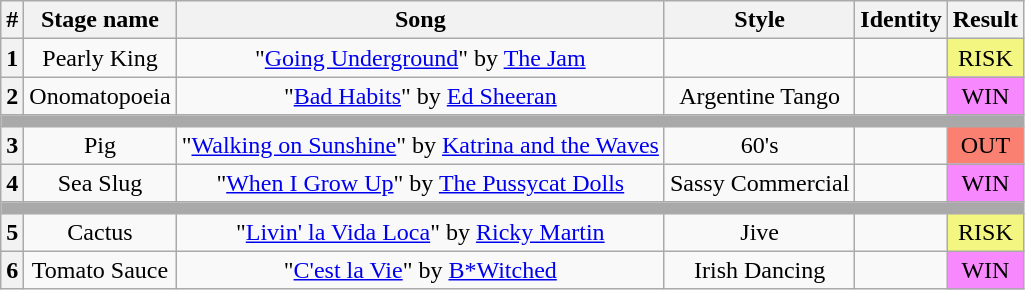<table class="wikitable plainrowheaders" style="text-align: center;">
<tr>
<th>#</th>
<th>Stage name</th>
<th>Song</th>
<th>Style</th>
<th>Identity</th>
<th>Result</th>
</tr>
<tr>
<th>1</th>
<td>Pearly King</td>
<td>"<a href='#'>Going Underground</a>" by <a href='#'>The Jam</a></td>
<td></td>
<td></td>
<td bgcolor=#F3F781>RISK</td>
</tr>
<tr>
<th>2</th>
<td>Onomatopoeia</td>
<td>"<a href='#'>Bad Habits</a>" by <a href='#'>Ed Sheeran</a></td>
<td>Argentine Tango</td>
<td></td>
<td bgcolor=#F888FD>WIN</td>
</tr>
<tr>
<td colspan="6" style="background:darkgray"></td>
</tr>
<tr>
<th>3</th>
<td>Pig</td>
<td>"<a href='#'>Walking on Sunshine</a>" by <a href='#'>Katrina and the Waves</a></td>
<td>60's</td>
<td></td>
<td bgcolor=salmon>OUT</td>
</tr>
<tr>
<th>4</th>
<td>Sea Slug</td>
<td>"<a href='#'>When I Grow Up</a>" by <a href='#'>The Pussycat Dolls</a></td>
<td>Sassy Commercial</td>
<td></td>
<td bgcolor=#F888FD>WIN</td>
</tr>
<tr>
<td colspan="6" style="background:darkgray"></td>
</tr>
<tr>
<th>5</th>
<td>Cactus</td>
<td>"<a href='#'>Livin' la Vida Loca</a>" by <a href='#'>Ricky Martin</a></td>
<td>Jive</td>
<td></td>
<td bgcolor=#F3F781>RISK</td>
</tr>
<tr>
<th>6</th>
<td>Tomato Sauce</td>
<td>"<a href='#'>C'est la Vie</a>" by <a href='#'>B*Witched</a></td>
<td>Irish Dancing</td>
<td></td>
<td bgcolor=#F888FD>WIN</td>
</tr>
</table>
